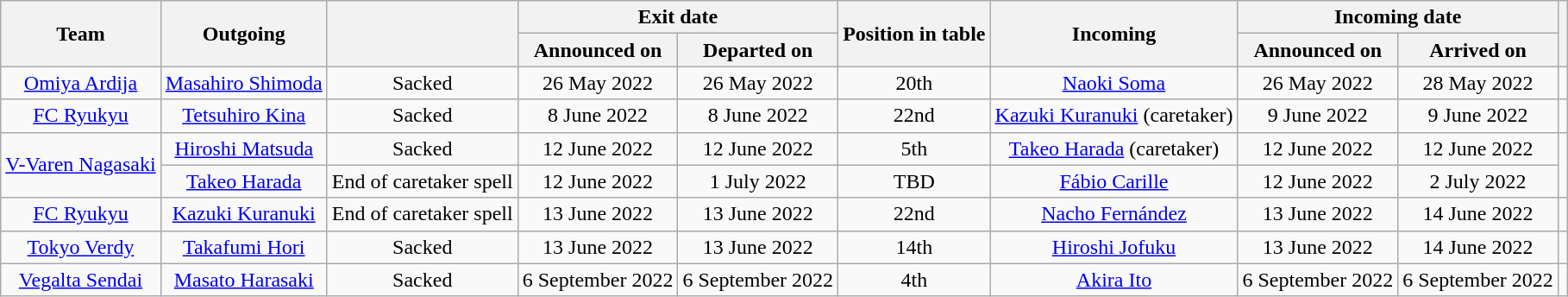<table class="wikitable" style="text-align:center">
<tr>
<th rowspan="2">Team</th>
<th rowspan="2">Outgoing</th>
<th rowspan="2"></th>
<th colspan="2">Exit date</th>
<th rowspan="2">Position in table</th>
<th rowspan="2">Incoming</th>
<th colspan="2">Incoming date</th>
<th rowspan="2"></th>
</tr>
<tr>
<th>Announced on</th>
<th>Departed on</th>
<th>Announced on</th>
<th>Arrived on</th>
</tr>
<tr>
<td><a href='#'>Omiya Ardija</a></td>
<td><a href='#'>Masahiro Shimoda</a></td>
<td>Sacked</td>
<td>26 May 2022</td>
<td>26 May 2022</td>
<td>20th</td>
<td><a href='#'>Naoki Soma</a></td>
<td>26 May 2022</td>
<td>28 May 2022</td>
<td></td>
</tr>
<tr>
<td><a href='#'>FC Ryukyu</a></td>
<td><a href='#'>Tetsuhiro Kina</a></td>
<td>Sacked</td>
<td>8 June 2022</td>
<td>8 June 2022</td>
<td>22nd</td>
<td><a href='#'>Kazuki Kuranuki</a> (caretaker)</td>
<td>9 June 2022</td>
<td>9 June 2022</td>
<td></td>
</tr>
<tr>
<td rowspan="2"><a href='#'>V-Varen Nagasaki</a></td>
<td><a href='#'>Hiroshi Matsuda</a></td>
<td>Sacked</td>
<td>12 June 2022</td>
<td>12 June 2022</td>
<td>5th</td>
<td><a href='#'>Takeo Harada</a> (caretaker)</td>
<td>12 June 2022</td>
<td>12 June 2022</td>
<td rowspan="2"></td>
</tr>
<tr>
<td><a href='#'>Takeo Harada</a></td>
<td>End of caretaker spell</td>
<td>12 June 2022</td>
<td>1 July 2022</td>
<td>TBD</td>
<td><a href='#'>Fábio Carille</a></td>
<td>12 June 2022</td>
<td>2 July 2022</td>
</tr>
<tr>
<td><a href='#'>FC Ryukyu</a></td>
<td><a href='#'>Kazuki Kuranuki</a></td>
<td>End of caretaker spell</td>
<td>13 June 2022</td>
<td>13 June 2022</td>
<td>22nd</td>
<td><a href='#'>Nacho Fernández</a></td>
<td>13 June 2022</td>
<td>14 June 2022</td>
<td></td>
</tr>
<tr>
<td><a href='#'>Tokyo Verdy</a></td>
<td><a href='#'>Takafumi Hori</a></td>
<td>Sacked</td>
<td>13 June 2022</td>
<td>13 June 2022</td>
<td>14th</td>
<td><a href='#'>Hiroshi Jofuku</a></td>
<td>13 June 2022</td>
<td>14 June 2022</td>
<td></td>
</tr>
<tr>
<td><a href='#'>Vegalta Sendai</a></td>
<td><a href='#'>Masato Harasaki</a></td>
<td>Sacked</td>
<td>6 September 2022</td>
<td>6 September 2022</td>
<td>4th</td>
<td><a href='#'>Akira Ito</a></td>
<td>6 September 2022</td>
<td>6 September 2022</td>
<td></td>
</tr>
</table>
